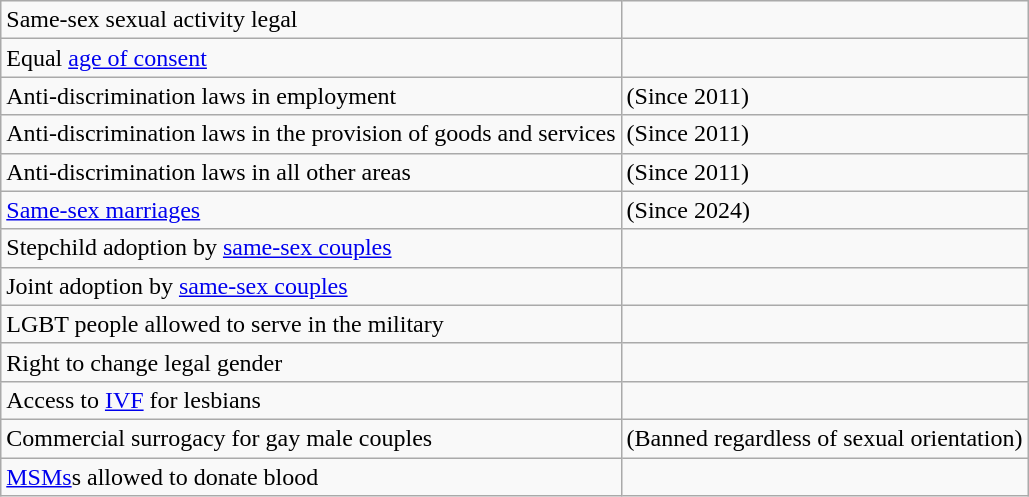<table class="wikitable">
<tr>
<td>Same-sex sexual activity legal</td>
<td></td>
</tr>
<tr>
<td>Equal <a href='#'>age of consent</a></td>
<td></td>
</tr>
<tr>
<td>Anti-discrimination laws in employment</td>
<td> (Since 2011)</td>
</tr>
<tr>
<td>Anti-discrimination laws in the provision of goods and services</td>
<td> (Since 2011)</td>
</tr>
<tr>
<td>Anti-discrimination laws in all other areas</td>
<td> (Since 2011)</td>
</tr>
<tr>
<td><a href='#'>Same-sex marriages</a></td>
<td> (Since 2024)</td>
</tr>
<tr>
<td>Stepchild adoption by <a href='#'>same-sex couples</a></td>
<td></td>
</tr>
<tr>
<td>Joint adoption by <a href='#'>same-sex couples</a></td>
<td></td>
</tr>
<tr>
<td>LGBT people allowed to serve in the military</td>
<td></td>
</tr>
<tr>
<td>Right to change legal gender</td>
<td></td>
</tr>
<tr>
<td>Access to <a href='#'>IVF</a> for lesbians</td>
<td></td>
</tr>
<tr>
<td>Commercial surrogacy for gay male couples</td>
<td> (Banned regardless of sexual orientation)</td>
</tr>
<tr>
<td><a href='#'>MSMs</a>s allowed to donate blood</td>
<td></td>
</tr>
</table>
